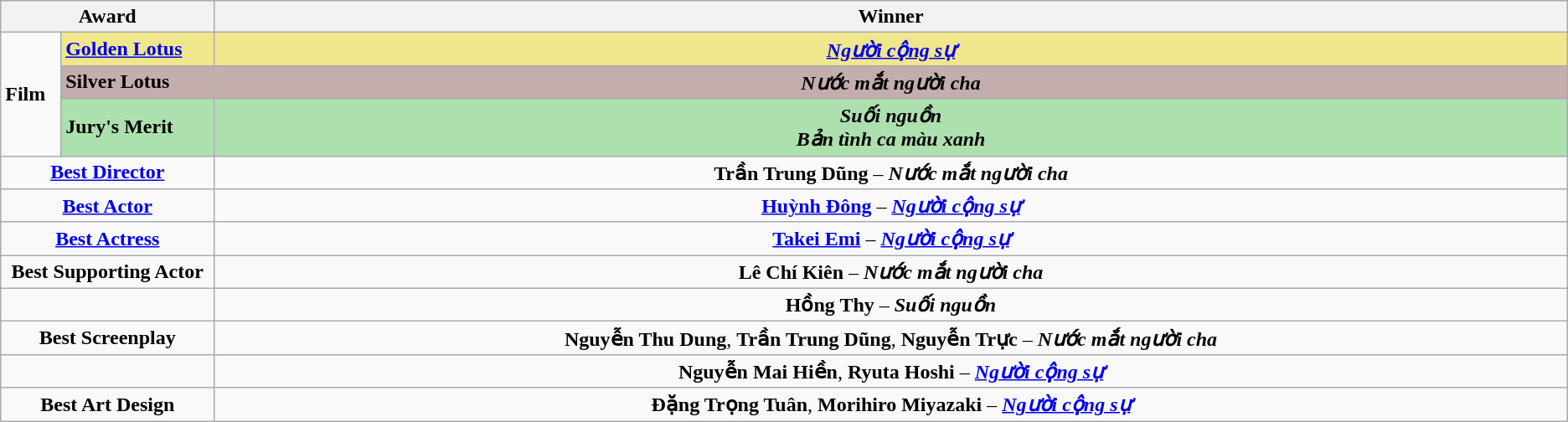<table class=wikitable>
<tr>
<th width="12%" colspan="2">Award</th>
<th width="76%">Winner</th>
</tr>
<tr>
<td rowspan="3"><strong>Film</strong></td>
<td style="background:#F0E68C"><strong><a href='#'>Golden Lotus</a></strong></td>
<td style="background:#F0E68C" align=center><strong><em><a href='#'>Người cộng sự</a></em></strong></td>
</tr>
<tr>
<td style="background:#C4AEAD"><strong>Silver Lotus</strong></td>
<td style="background:#C4AEAD" align=center><strong><em>Nước mắt người cha</em></strong></td>
</tr>
<tr>
<td style="background:#ACE1AF"><strong>Jury's Merit</strong></td>
<td style="background:#ACE1AF" align=center><strong><em>Suối nguồn</em></strong><br><strong><em>Bản tình ca màu xanh</em></strong></td>
</tr>
<tr>
<td colspan="2" align=center><strong><a href='#'>Best Director</a></strong></td>
<td align=center><strong>Trần Trung Dũng</strong> – <strong><em>Nước mắt người cha</em></strong></td>
</tr>
<tr>
<td colspan="2" align=center><strong><a href='#'>Best Actor</a></strong></td>
<td align=center><strong><a href='#'>Huỳnh Đông</a></strong> – <strong><em><a href='#'>Người cộng sự</a></em></strong></td>
</tr>
<tr>
<td colspan="2" align=center><strong><a href='#'>Best Actress</a></strong></td>
<td align=center><strong><a href='#'>Takei Emi</a></strong> – <strong><em><a href='#'>Người cộng sự</a></em></strong></td>
</tr>
<tr>
<td colspan="2" align=center><strong>Best Supporting Actor</strong></td>
<td align=center><strong>Lê Chí Kiên</strong> – <strong><em>Nước mắt người cha</em></strong></td>
</tr>
<tr>
<td colspan="2" align=center><strong></strong></td>
<td align=center><strong>Hồng Thy</strong> – <strong><em>Suối nguồn</em></strong></td>
</tr>
<tr>
<td colspan="2" align=center><strong>Best Screenplay</strong></td>
<td align=center><strong>Nguyễn Thu Dung</strong>, <strong>Trần Trung Dũng</strong>, <strong>Nguyễn Trực</strong> – <strong><em>Nước mắt người cha</em></strong></td>
</tr>
<tr>
<td colspan="2" align=center><strong></strong></td>
<td align=center><strong>Nguyễn Mai Hiền</strong>, <strong>Ryuta Hoshi</strong> – <strong><em><a href='#'>Người cộng sự</a></em></strong></td>
</tr>
<tr>
<td colspan="2" align=center><strong>Best Art Design</strong></td>
<td align=center><strong>Đặng Trọng Tuân</strong>, <strong>Morihiro Miyazaki</strong> – <strong><em><a href='#'>Người cộng sự</a></em></strong></td>
</tr>
</table>
